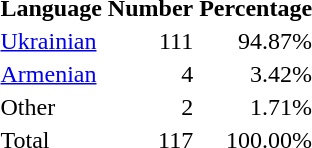<table class="standard">
<tr>
<th>Language</th>
<th>Number</th>
<th>Percentage</th>
</tr>
<tr>
<td><a href='#'>Ukrainian</a></td>
<td align="right">111</td>
<td align="right">94.87%</td>
</tr>
<tr>
<td><a href='#'>Armenian</a></td>
<td align="right">4</td>
<td align="right">3.42%</td>
</tr>
<tr>
<td>Other</td>
<td align="right">2</td>
<td align="right">1.71%</td>
</tr>
<tr>
<td>Total</td>
<td align="right">117</td>
<td align="right">100.00%</td>
</tr>
</table>
